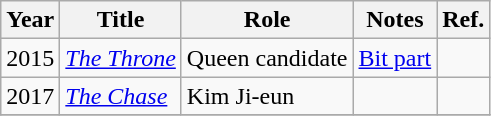<table class="wikitable plainrowheaders">
<tr>
<th scope="col">Year</th>
<th scope="col">Title</th>
<th scope="col">Role</th>
<th scope="col">Notes</th>
<th scope="col">Ref.</th>
</tr>
<tr>
<td>2015</td>
<td><em><a href='#'>The Throne</a></em></td>
<td>Queen candidate</td>
<td><a href='#'>Bit part</a></td>
<td></td>
</tr>
<tr>
<td>2017</td>
<td><em><a href='#'>The Chase</a></em></td>
<td>Kim Ji-eun</td>
<td></td>
<td style="text-align:center;"></td>
</tr>
<tr>
</tr>
</table>
